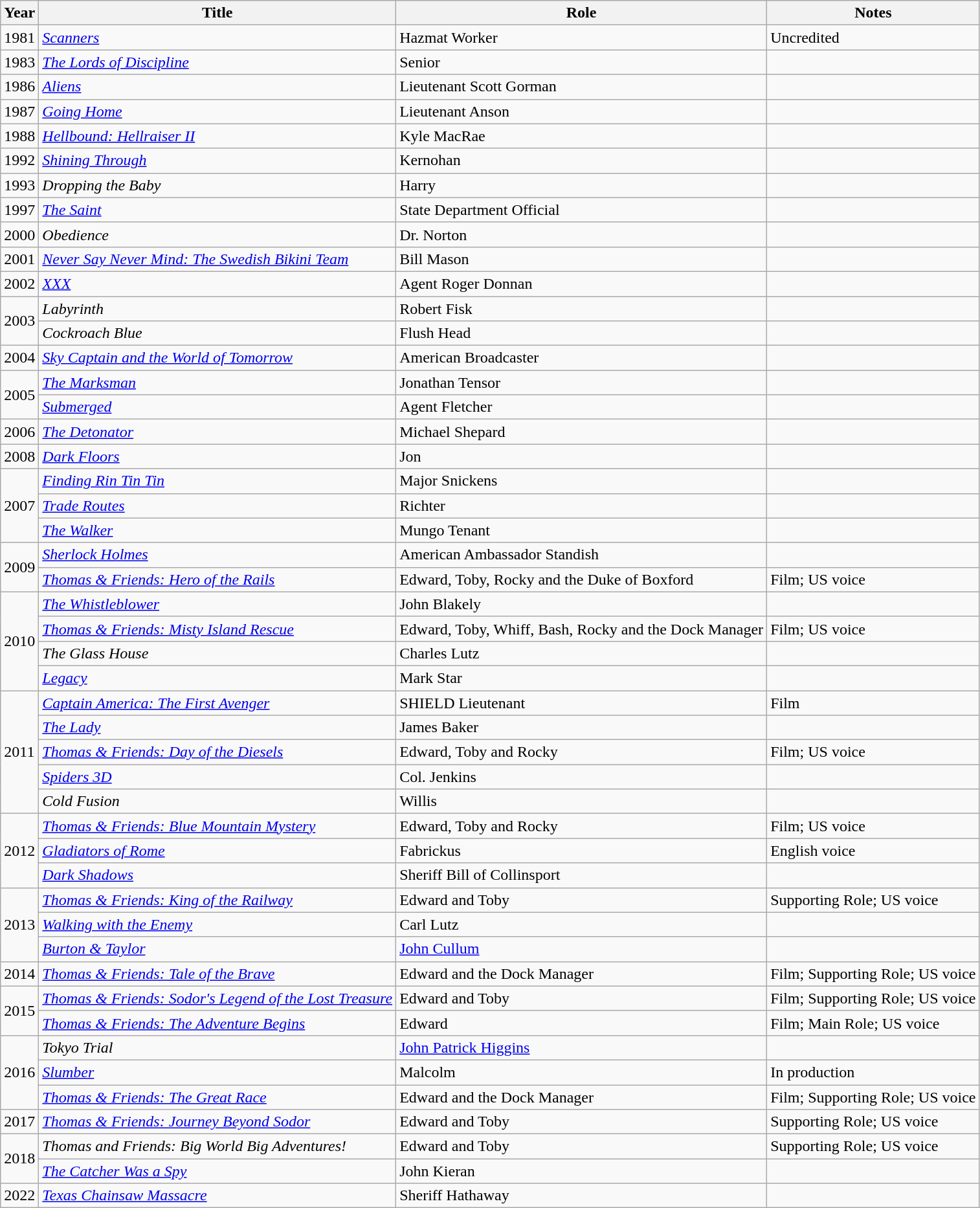<table class="wikitable sortable">
<tr>
<th>Year</th>
<th>Title</th>
<th>Role</th>
<th class="unsortable">Notes</th>
</tr>
<tr |->
<td>1981</td>
<td><em><a href='#'>Scanners</a></em></td>
<td>Hazmat Worker</td>
<td>Uncredited</td>
</tr>
<tr>
<td>1983</td>
<td data-sort-value="Lords of Discipline, The"><em><a href='#'>The Lords of Discipline</a></em></td>
<td>Senior</td>
<td></td>
</tr>
<tr>
<td>1986</td>
<td><em><a href='#'>Aliens</a></em></td>
<td>Lieutenant Scott Gorman</td>
<td></td>
</tr>
<tr>
<td>1987</td>
<td><em><a href='#'>Going Home</a></em></td>
<td>Lieutenant Anson</td>
<td></td>
</tr>
<tr>
<td>1988</td>
<td><em><a href='#'>Hellbound: Hellraiser II</a></em></td>
<td>Kyle MacRae</td>
<td></td>
</tr>
<tr>
<td>1992</td>
<td><em><a href='#'>Shining Through</a></em></td>
<td>Kernohan</td>
<td></td>
</tr>
<tr>
<td>1993</td>
<td><em>Dropping the Baby</em></td>
<td>Harry</td>
<td></td>
</tr>
<tr>
<td>1997</td>
<td data-sort-value="Saint, The"><em><a href='#'>The Saint</a></em></td>
<td>State Department Official</td>
<td></td>
</tr>
<tr>
<td>2000</td>
<td><em>Obedience</em></td>
<td>Dr. Norton</td>
<td></td>
</tr>
<tr>
<td>2001</td>
<td><em><a href='#'>Never Say Never Mind: The Swedish Bikini Team</a></em></td>
<td>Bill Mason</td>
<td></td>
</tr>
<tr>
<td>2002</td>
<td><em><a href='#'>XXX</a></em></td>
<td>Agent Roger Donnan</td>
<td></td>
</tr>
<tr>
<td rowspan="2">2003</td>
<td><em>Labyrinth</em></td>
<td>Robert Fisk</td>
<td></td>
</tr>
<tr>
<td><em>Cockroach Blue</em></td>
<td>Flush Head</td>
<td></td>
</tr>
<tr>
<td>2004</td>
<td><em><a href='#'>Sky Captain and the World of Tomorrow</a></em></td>
<td>American Broadcaster</td>
<td></td>
</tr>
<tr>
<td rowspan="2">2005</td>
<td data-sort-value="Marksman, The"><em><a href='#'>The Marksman</a></em></td>
<td>Jonathan Tensor</td>
<td></td>
</tr>
<tr>
<td><em><a href='#'>Submerged</a></em></td>
<td>Agent Fletcher</td>
<td></td>
</tr>
<tr>
<td>2006</td>
<td data-sort-value="Detonator, The"><em><a href='#'>The Detonator</a></em></td>
<td>Michael Shepard</td>
<td></td>
</tr>
<tr>
<td>2008</td>
<td><em><a href='#'>Dark Floors</a></em></td>
<td>Jon</td>
<td></td>
</tr>
<tr>
<td rowspan="3">2007</td>
<td><em><a href='#'>Finding Rin Tin Tin</a></em></td>
<td>Major Snickens</td>
<td></td>
</tr>
<tr>
<td><em><a href='#'>Trade Routes</a></em></td>
<td>Richter</td>
<td></td>
</tr>
<tr>
<td data-sort-value="Walker, The"><em><a href='#'>The Walker</a></em></td>
<td>Mungo Tenant</td>
<td></td>
</tr>
<tr>
<td rowspan="2">2009</td>
<td><em><a href='#'>Sherlock Holmes</a></em></td>
<td>American Ambassador Standish</td>
<td></td>
</tr>
<tr>
<td><em><a href='#'>Thomas & Friends: Hero of the Rails</a></em></td>
<td>Edward, Toby, Rocky and the Duke of Boxford</td>
<td>Film; US voice</td>
</tr>
<tr>
<td rowspan="4">2010</td>
<td data-sort-value="Whistleblower, The"><em><a href='#'>The Whistleblower</a></em></td>
<td>John Blakely</td>
<td></td>
</tr>
<tr>
<td><em><a href='#'>Thomas & Friends: Misty Island Rescue</a></em></td>
<td>Edward, Toby, Whiff, Bash, Rocky and the Dock Manager</td>
<td>Film; US voice</td>
</tr>
<tr>
<td data-sort-value="Glass House, The"><em>The Glass House</em></td>
<td>Charles Lutz</td>
<td></td>
</tr>
<tr>
<td><em><a href='#'>Legacy</a></em></td>
<td>Mark Star</td>
<td></td>
</tr>
<tr>
<td rowspan="5">2011</td>
<td><em><a href='#'>Captain America: The First Avenger</a></em></td>
<td>SHIELD Lieutenant</td>
<td>Film</td>
</tr>
<tr>
<td data-sort-value="Lady, The"><em><a href='#'>The Lady</a></em></td>
<td>James Baker</td>
<td></td>
</tr>
<tr>
<td><em><a href='#'>Thomas & Friends: Day of the Diesels</a></em></td>
<td>Edward, Toby and Rocky</td>
<td>Film; US voice</td>
</tr>
<tr>
<td><em><a href='#'>Spiders 3D</a></em></td>
<td>Col. Jenkins</td>
<td></td>
</tr>
<tr>
<td><em>Cold Fusion</em></td>
<td>Willis</td>
<td></td>
</tr>
<tr>
<td rowspan="3">2012</td>
<td><em><a href='#'>Thomas & Friends: Blue Mountain Mystery</a></em></td>
<td>Edward, Toby and Rocky</td>
<td>Film; US voice</td>
</tr>
<tr>
<td><em><a href='#'>Gladiators of Rome</a></em></td>
<td>Fabrickus</td>
<td>English voice</td>
</tr>
<tr>
<td><em><a href='#'>Dark Shadows</a></em></td>
<td>Sheriff Bill of Collinsport</td>
<td></td>
</tr>
<tr>
<td rowspan="3">2013</td>
<td><em><a href='#'>Thomas & Friends: King of the Railway</a></em></td>
<td>Edward and Toby</td>
<td>Supporting Role; US voice</td>
</tr>
<tr>
<td><em><a href='#'>Walking with the Enemy</a></em></td>
<td>Carl Lutz</td>
<td></td>
</tr>
<tr>
<td><em><a href='#'>Burton & Taylor</a></em></td>
<td><a href='#'>John Cullum</a></td>
<td></td>
</tr>
<tr>
<td>2014</td>
<td><em><a href='#'>Thomas & Friends: Tale of the Brave</a></em></td>
<td>Edward and the Dock Manager</td>
<td>Film; Supporting Role; US voice</td>
</tr>
<tr>
<td rowspan="2">2015</td>
<td><em><a href='#'>Thomas & Friends: Sodor's Legend of the Lost Treasure</a></em></td>
<td>Edward and Toby</td>
<td>Film; Supporting Role; US voice</td>
</tr>
<tr>
<td><em><a href='#'>Thomas & Friends: The Adventure Begins</a></em></td>
<td>Edward</td>
<td>Film; Main Role; US voice</td>
</tr>
<tr>
<td rowspan="3">2016</td>
<td><em>Tokyo Trial</em></td>
<td><a href='#'>John Patrick Higgins</a></td>
<td></td>
</tr>
<tr>
<td><em><a href='#'>Slumber</a></em></td>
<td>Malcolm</td>
<td>In production</td>
</tr>
<tr>
<td><em><a href='#'>Thomas & Friends: The Great Race</a></em></td>
<td>Edward and the Dock Manager</td>
<td>Film; Supporting Role; US voice</td>
</tr>
<tr>
<td>2017</td>
<td><em><a href='#'>Thomas & Friends: Journey Beyond Sodor</a></em></td>
<td>Edward and Toby</td>
<td>Supporting Role; US voice</td>
</tr>
<tr>
<td rowspan="2">2018</td>
<td><em>Thomas and Friends: Big World Big Adventures!</em></td>
<td>Edward and Toby</td>
<td>Supporting Role; US voice</td>
</tr>
<tr>
<td data-sort-value="Catcher Was a Spy, The"><em><a href='#'>The Catcher Was a Spy</a></em></td>
<td>John Kieran</td>
<td></td>
</tr>
<tr>
<td>2022</td>
<td><em><a href='#'>Texas Chainsaw Massacre</a></em></td>
<td>Sheriff Hathaway</td>
<td></td>
</tr>
</table>
